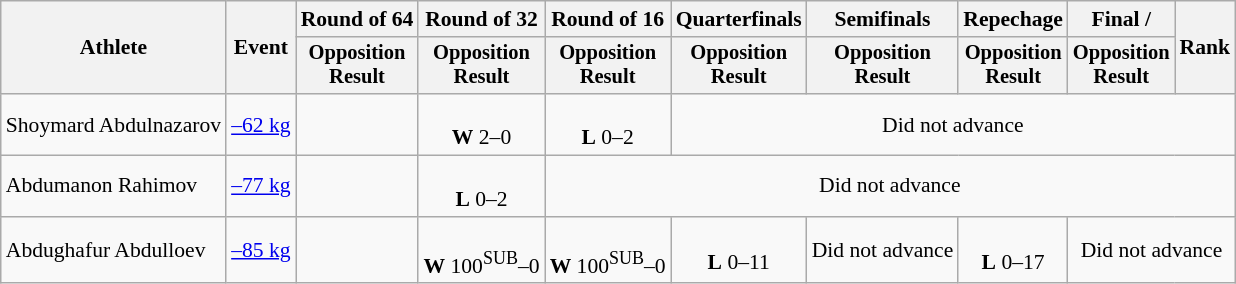<table class=wikitable style=font-size:90%;text-align:center>
<tr>
<th rowspan="2">Athlete</th>
<th rowspan="2">Event</th>
<th>Round of 64</th>
<th>Round of 32</th>
<th>Round of 16</th>
<th>Quarterfinals</th>
<th>Semifinals</th>
<th>Repechage</th>
<th>Final / </th>
<th rowspan=2>Rank</th>
</tr>
<tr style="font-size:95%">
<th>Opposition<br>Result</th>
<th>Opposition<br>Result</th>
<th>Opposition<br>Result</th>
<th>Opposition<br>Result</th>
<th>Opposition<br>Result</th>
<th>Opposition<br>Result</th>
<th>Opposition<br>Result</th>
</tr>
<tr>
<td align=left>Shoymard Abdulnazarov</td>
<td align=left><a href='#'>–62 kg</a></td>
<td></td>
<td><br><strong>W</strong> 2–0</td>
<td><br><strong>L</strong> 0–2</td>
<td colspan=5>Did not advance</td>
</tr>
<tr>
<td align=left>Abdumanon Rahimov</td>
<td align=left><a href='#'>–77 kg</a></td>
<td></td>
<td><br><strong>L</strong> 0–2</td>
<td colspan=6>Did not advance</td>
</tr>
<tr>
<td align=left>Abdughafur Abdulloev</td>
<td align=left><a href='#'>–85 kg</a></td>
<td></td>
<td><br><strong>W</strong> 100<sup>SUB</sup>–0</td>
<td><br><strong>W</strong> 100<sup>SUB</sup>–0</td>
<td><br><strong>L</strong> 0–11</td>
<td>Did not advance</td>
<td><br><strong>L</strong> 0–17</td>
<td colspan=2>Did not advance</td>
</tr>
</table>
